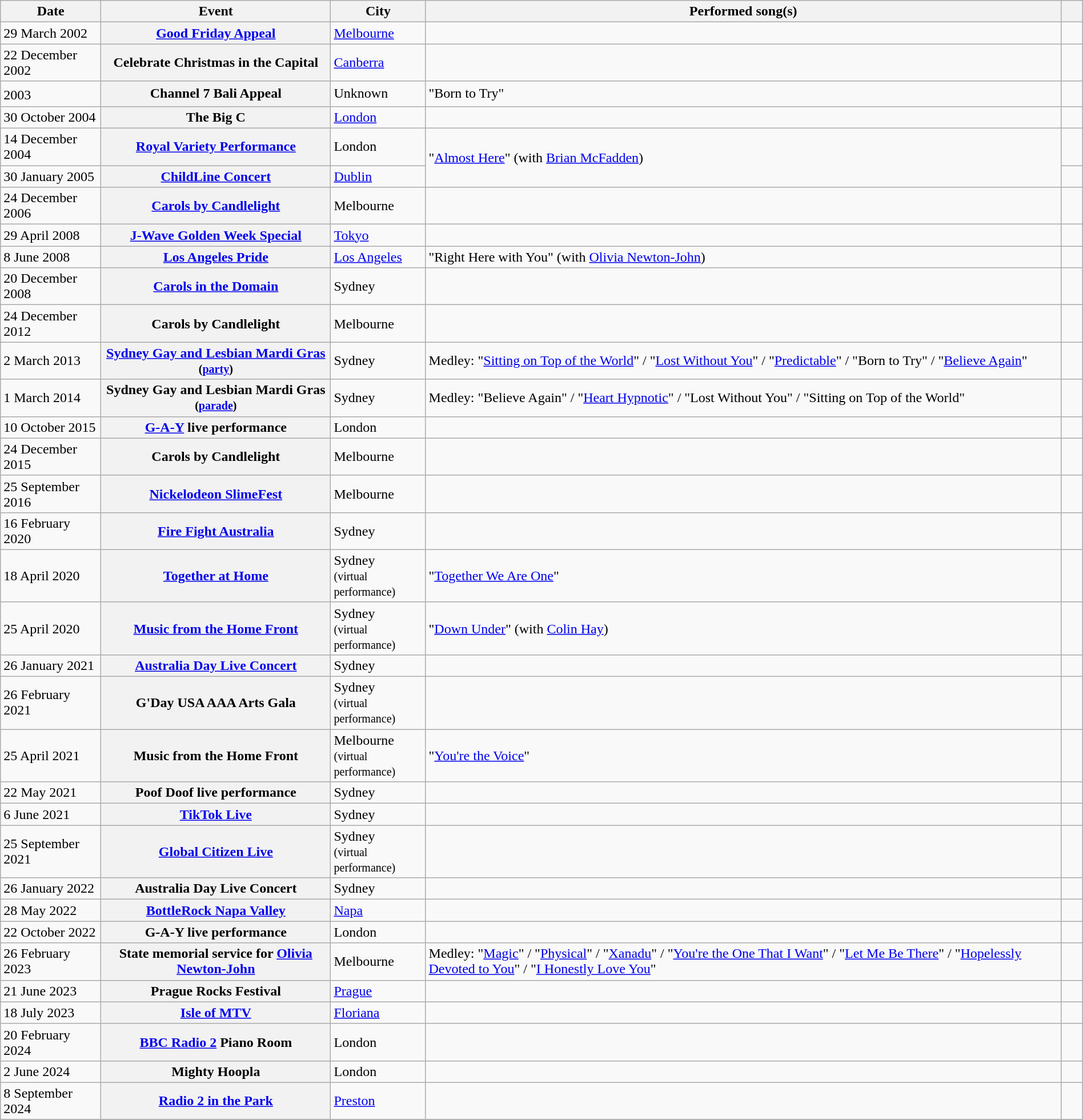<table class="wikitable sortable plainrowheaders" style="text-align:left;" width=100%>
<tr>
<th scope="col">Date</th>
<th scope="col">Event</th>
<th scope="col">City</th>
<th scope="col">Performed song(s)</th>
<th scope="col" width=2% class="unsortable"></th>
</tr>
<tr>
<td>29 March 2002</td>
<th scope="row"><a href='#'>Good Friday Appeal</a></th>
<td><a href='#'>Melbourne</a></td>
<td></td>
<td align=center></td>
</tr>
<tr>
<td>22 December 2002</td>
<th scope="row">Celebrate Christmas in the Capital</th>
<td><a href='#'>Canberra</a></td>
<td></td>
<td align=center></td>
</tr>
<tr>
<td>2003<sup></sup></td>
<th scope="row">Channel 7 Bali Appeal</th>
<td>Unknown</td>
<td>"Born to Try"</td>
<td align=center></td>
</tr>
<tr>
<td>30 October 2004</td>
<th scope="row">The Big C</th>
<td><a href='#'>London</a></td>
<td></td>
<td align=center></td>
</tr>
<tr>
<td>14 December 2004</td>
<th scope="row"><a href='#'>Royal Variety Performance</a></th>
<td>London</td>
<td rowspan=2>"<a href='#'>Almost Here</a>" (with <a href='#'>Brian McFadden</a>)</td>
<td align=center></td>
</tr>
<tr>
<td>30 January 2005</td>
<th scope="row"><a href='#'>ChildLine Concert</a></th>
<td><a href='#'>Dublin</a></td>
<td align=center></td>
</tr>
<tr>
<td>24 December 2006</td>
<th scope="row"><a href='#'>Carols by Candlelight</a></th>
<td>Melbourne</td>
<td></td>
<td align=center></td>
</tr>
<tr>
<td>29 April 2008</td>
<th scope="row"><a href='#'>J-Wave Golden Week Special</a></th>
<td><a href='#'>Tokyo</a></td>
<td></td>
<td align=center></td>
</tr>
<tr>
<td>8 June 2008</td>
<th scope="row"><a href='#'>Los Angeles Pride</a></th>
<td><a href='#'>Los Angeles</a></td>
<td>"Right Here with You" (with <a href='#'>Olivia Newton-John</a>)</td>
<td align=center></td>
</tr>
<tr>
<td>20 December 2008</td>
<th scope="row"><a href='#'>Carols in the Domain</a></th>
<td>Sydney</td>
<td></td>
<td align=center></td>
</tr>
<tr>
<td>24 December 2012</td>
<th scope="row">Carols by Candlelight</th>
<td>Melbourne</td>
<td></td>
<td align=center></td>
</tr>
<tr>
<td>2 March 2013</td>
<th scope="row"><a href='#'>Sydney Gay and Lesbian Mardi Gras</a> <small>(<a href='#'>party</a>)</small></th>
<td>Sydney</td>
<td>Medley: "<a href='#'>Sitting on Top of the World</a>" / "<a href='#'>Lost Without You</a>" / "<a href='#'>Predictable</a>" / "Born to Try" / "<a href='#'>Believe Again</a>"</td>
<td align=center></td>
</tr>
<tr>
<td>1 March 2014</td>
<th scope="row">Sydney Gay and Lesbian Mardi Gras <small>(<a href='#'>parade</a>)</small></th>
<td>Sydney</td>
<td>Medley: "Believe Again" / "<a href='#'>Heart Hypnotic</a>" / "Lost Without You" / "Sitting on Top of the World"</td>
<td align=center></td>
</tr>
<tr>
<td>10 October 2015</td>
<th scope="row"><a href='#'>G-A-Y</a> live performance</th>
<td>London</td>
<td></td>
<td align=center></td>
</tr>
<tr>
<td>24 December 2015</td>
<th scope="row">Carols by Candlelight</th>
<td>Melbourne</td>
<td></td>
<td align=center></td>
</tr>
<tr>
<td>25 September 2016</td>
<th scope="row"><a href='#'>Nickelodeon SlimeFest</a></th>
<td>Melbourne</td>
<td></td>
<td align=center></td>
</tr>
<tr>
<td>16 February 2020</td>
<th scope="row"><a href='#'>Fire Fight Australia</a></th>
<td>Sydney</td>
<td></td>
<td align=center></td>
</tr>
<tr>
<td>18 April 2020</td>
<th scope="row"><a href='#'>Together at Home</a></th>
<td>Sydney<br><small>(virtual performance)</small></td>
<td>"<a href='#'>Together We Are One</a>"</td>
<td align=center></td>
</tr>
<tr>
<td>25 April 2020</td>
<th scope="row"><a href='#'>Music from the Home Front</a></th>
<td>Sydney<br><small>(virtual performance)</small></td>
<td>"<a href='#'>Down Under</a>" (with <a href='#'>Colin Hay</a>)</td>
<td align=center></td>
</tr>
<tr>
<td>26 January 2021</td>
<th scope="row"><a href='#'>Australia Day Live Concert</a></th>
<td>Sydney</td>
<td></td>
<td align=center></td>
</tr>
<tr>
<td>26 February 2021</td>
<th scope="row">G'Day USA AAA Arts Gala</th>
<td>Sydney<br><small>(virtual performance)</small></td>
<td></td>
<td align=center></td>
</tr>
<tr>
<td>25 April 2021</td>
<th scope="row">Music from the Home Front</th>
<td>Melbourne<br><small>(virtual performance)</small></td>
<td>"<a href='#'>You're the Voice</a>"</td>
<td align=center></td>
</tr>
<tr>
<td>22 May 2021</td>
<th scope="row">Poof Doof live performance</th>
<td>Sydney</td>
<td></td>
<td></td>
</tr>
<tr>
<td>6 June 2021</td>
<th scope="row"><a href='#'>TikTok Live</a></th>
<td>Sydney</td>
<td></td>
<td align=center></td>
</tr>
<tr>
<td>25 September 2021</td>
<th scope="row"><a href='#'>Global Citizen Live</a></th>
<td>Sydney<br><small>(virtual performance)</small></td>
<td></td>
<td align=center></td>
</tr>
<tr>
<td>26 January 2022</td>
<th scope="row">Australia Day Live Concert</th>
<td>Sydney</td>
<td></td>
<td align=center></td>
</tr>
<tr>
<td>28 May 2022</td>
<th scope="row"><a href='#'>BottleRock Napa Valley</a></th>
<td><a href='#'>Napa</a></td>
<td></td>
<td align=center></td>
</tr>
<tr>
<td>22 October 2022</td>
<th scope="row">G-A-Y live performance</th>
<td>London</td>
<td></td>
<td align=center></td>
</tr>
<tr>
<td>26 February 2023</td>
<th scope="row">State memorial service for <a href='#'>Olivia Newton-John</a></th>
<td>Melbourne</td>
<td>Medley: "<a href='#'>Magic</a>" / "<a href='#'>Physical</a>" / "<a href='#'>Xanadu</a>" / "<a href='#'>You're the One That I Want</a>" / "<a href='#'>Let Me Be There</a>" / "<a href='#'>Hopelessly Devoted to You</a>" / "<a href='#'>I Honestly Love You</a>"</td>
<td align=center></td>
</tr>
<tr>
<td>21 June 2023</td>
<th scope="row">Prague Rocks Festival</th>
<td><a href='#'>Prague</a></td>
<td></td>
<td align=center></td>
</tr>
<tr>
<td>18 July 2023</td>
<th scope="row"><a href='#'>Isle of MTV</a></th>
<td><a href='#'>Floriana</a></td>
<td></td>
<td align=center></td>
</tr>
<tr>
<td>20 February 2024</td>
<th scope="row"><a href='#'>BBC Radio 2</a> Piano Room</th>
<td>London</td>
<td></td>
<td align=center></td>
</tr>
<tr>
<td>2 June 2024</td>
<th scope="row">Mighty Hoopla</th>
<td>London</td>
<td></td>
<td align=center></td>
</tr>
<tr>
<td>8 September 2024</td>
<th scope="row"><a href='#'>Radio 2 in the Park</a></th>
<td><a href='#'>Preston</a></td>
<td></td>
<td align=center></td>
</tr>
<tr>
</tr>
</table>
